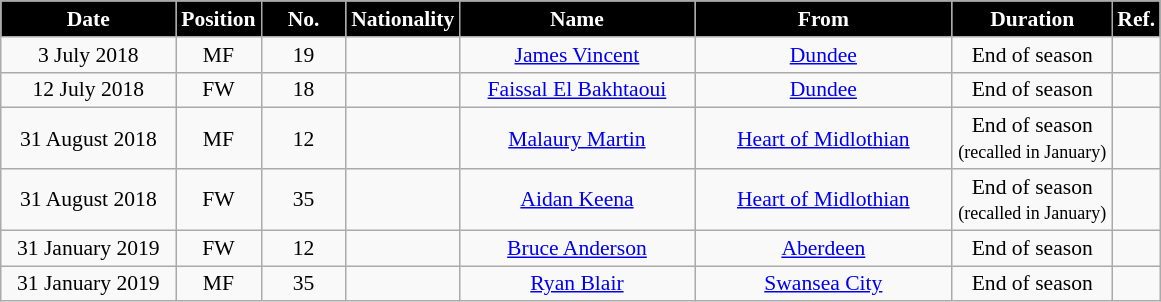<table class="wikitable"  style="text-align:center; font-size:90%; ">
<tr>
<th style="background:#000000; color:white; width:110px;">Date</th>
<th style="background:#000000; color:white; width:50px;">Position</th>
<th style="background:#000000; color:white; width:50px;">No.</th>
<th style="background:#000000; color:white; width:50px;">Nationality</th>
<th style="background:#000000; color:white; width:150px;">Name</th>
<th style="background:#000000; color:white; width:165px;">From</th>
<th style="background:#000000; color:white; width:100px;">Duration</th>
<th style="background:#000000; color:white; width:25px;">Ref.</th>
</tr>
<tr>
<td>3 July 2018</td>
<td>MF</td>
<td>19</td>
<td></td>
<td><a href='#'>James Vincent</a></td>
<td><a href='#'>Dundee</a></td>
<td>End of season</td>
<td></td>
</tr>
<tr>
<td>12 July 2018</td>
<td>FW</td>
<td>18</td>
<td></td>
<td><a href='#'>Faissal El Bakhtaoui</a></td>
<td><a href='#'>Dundee</a></td>
<td>End of season</td>
<td></td>
</tr>
<tr>
<td>31 August 2018</td>
<td>MF</td>
<td>12</td>
<td></td>
<td><a href='#'>Malaury Martin</a></td>
<td><a href='#'>Heart of Midlothian</a></td>
<td>End of season<br><small>(recalled in January)</small></td>
<td></td>
</tr>
<tr>
<td>31 August 2018</td>
<td>FW</td>
<td>35</td>
<td></td>
<td><a href='#'>Aidan Keena</a></td>
<td><a href='#'>Heart of Midlothian</a></td>
<td>End of season<br><small>(recalled in January)</small></td>
<td></td>
</tr>
<tr>
<td>31 January 2019</td>
<td>FW</td>
<td>12</td>
<td></td>
<td><a href='#'>Bruce Anderson</a></td>
<td><a href='#'>Aberdeen</a></td>
<td>End of season</td>
<td></td>
</tr>
<tr>
<td>31 January 2019</td>
<td>MF</td>
<td>35</td>
<td></td>
<td><a href='#'>Ryan Blair</a></td>
<td> <a href='#'>Swansea City</a></td>
<td>End of season</td>
<td></td>
</tr>
</table>
